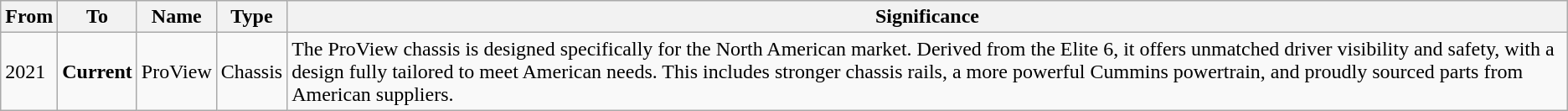<table class="wikitable sortable mw-collapsible">
<tr>
<th>From</th>
<th>To</th>
<th>Name</th>
<th>Type</th>
<th>Significance</th>
</tr>
<tr>
<td>2021</td>
<td><strong>Current</strong></td>
<td>ProView</td>
<td>Chassis</td>
<td>The ProView chassis is designed specifically for the North American market. Derived from the Elite 6, it offers unmatched driver visibility and safety, with a design fully tailored to meet American needs. This includes stronger chassis rails, a more powerful Cummins powertrain, and proudly sourced parts from American suppliers.</td>
</tr>
</table>
